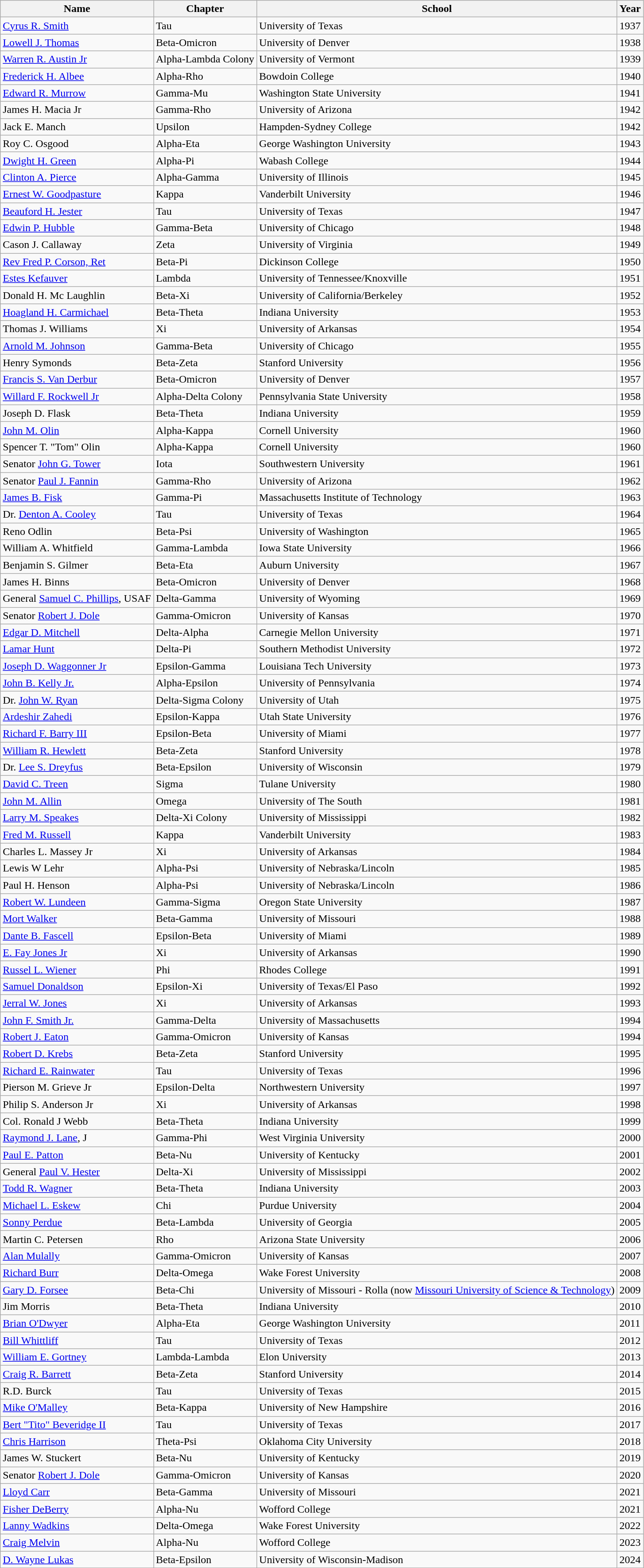<table class="sortable wikitable"  >
<tr valign="bottom">
<th height="14">Name</th>
<th>Chapter</th>
<th>School</th>
<th>Year</th>
</tr>
<tr valign="bottom">
<td height="14"><a href='#'>Cyrus R. Smith</a></td>
<td>Tau</td>
<td>University of Texas</td>
<td>1937</td>
</tr>
<tr valign="bottom">
<td height="14"><a href='#'>Lowell J. Thomas</a></td>
<td>Beta-Omicron</td>
<td>University of Denver</td>
<td>1938</td>
</tr>
<tr valign="bottom">
<td height="14"><a href='#'>Warren R. Austin Jr</a></td>
<td>Alpha-Lambda Colony</td>
<td>University of Vermont</td>
<td>1939</td>
</tr>
<tr valign="bottom">
<td height="14"><a href='#'>Frederick H. Albee</a></td>
<td>Alpha-Rho</td>
<td>Bowdoin College</td>
<td>1940</td>
</tr>
<tr valign="bottom">
<td height="14"><a href='#'>Edward R. Murrow</a></td>
<td>Gamma-Mu</td>
<td>Washington State University</td>
<td>1941</td>
</tr>
<tr valign="bottom">
<td height="14">James H. Macia Jr</td>
<td>Gamma-Rho</td>
<td>University of Arizona</td>
<td>1942</td>
</tr>
<tr valign="bottom">
<td height="14">Jack E. Manch</td>
<td>Upsilon</td>
<td>Hampden-Sydney College</td>
<td>1942</td>
</tr>
<tr valign="bottom">
<td height="14">Roy C. Osgood</td>
<td>Alpha-Eta</td>
<td>George Washington University</td>
<td>1943</td>
</tr>
<tr valign="bottom">
<td height="14"><a href='#'>Dwight H. Green</a></td>
<td>Alpha-Pi</td>
<td>Wabash College</td>
<td>1944</td>
</tr>
<tr valign="bottom">
<td height="14"><a href='#'>Clinton A. Pierce</a></td>
<td>Alpha-Gamma</td>
<td>University of Illinois</td>
<td>1945</td>
</tr>
<tr valign="bottom">
<td height="14"><a href='#'>Ernest W. Goodpasture</a></td>
<td>Kappa</td>
<td>Vanderbilt University</td>
<td>1946</td>
</tr>
<tr valign="bottom">
<td height="14"><a href='#'>Beauford H. Jester</a></td>
<td>Tau</td>
<td>University of Texas</td>
<td>1947</td>
</tr>
<tr valign="bottom">
<td height="14"><a href='#'>Edwin P. Hubble</a></td>
<td>Gamma-Beta</td>
<td>University of Chicago</td>
<td>1948</td>
</tr>
<tr valign="bottom">
<td height="14">Cason J. Callaway </td>
<td>Zeta</td>
<td>University of Virginia</td>
<td>1949</td>
</tr>
<tr valign="bottom">
<td height="14"><a href='#'>Rev Fred P. Corson, Ret</a></td>
<td>Beta-Pi</td>
<td>Dickinson College</td>
<td>1950</td>
</tr>
<tr valign="bottom">
<td height="14"><a href='#'>Estes Kefauver</a></td>
<td>Lambda</td>
<td>University of Tennessee/Knoxville</td>
<td>1951</td>
</tr>
<tr valign="bottom">
<td height="14">Donald H. Mc Laughlin</td>
<td>Beta-Xi</td>
<td>University of California/Berkeley</td>
<td>1952</td>
</tr>
<tr valign="bottom">
<td height="14"><a href='#'>Hoagland H. Carmichael</a></td>
<td>Beta-Theta</td>
<td>Indiana University</td>
<td>1953</td>
</tr>
<tr valign="bottom">
<td height="14">Thomas J. Williams</td>
<td>Xi</td>
<td>University of Arkansas</td>
<td>1954</td>
</tr>
<tr valign="bottom">
<td height="14"><a href='#'>Arnold M. Johnson</a></td>
<td>Gamma-Beta</td>
<td>University of Chicago</td>
<td>1955</td>
</tr>
<tr valign="bottom">
<td height="14">Henry Symonds</td>
<td>Beta-Zeta</td>
<td>Stanford University</td>
<td>1956</td>
</tr>
<tr valign="bottom">
<td height="14"><a href='#'>Francis S. Van Derbur</a></td>
<td>Beta-Omicron</td>
<td>University of Denver</td>
<td>1957</td>
</tr>
<tr valign="bottom">
<td height="14"><a href='#'>Willard F. Rockwell Jr</a></td>
<td>Alpha-Delta Colony</td>
<td>Pennsylvania State University</td>
<td>1958</td>
</tr>
<tr valign="bottom">
<td height="14">Joseph D. Flask</td>
<td>Beta-Theta</td>
<td>Indiana University</td>
<td>1959</td>
</tr>
<tr valign="bottom">
<td height="14"><a href='#'>John M. Olin</a></td>
<td>Alpha-Kappa</td>
<td>Cornell University</td>
<td>1960</td>
</tr>
<tr valign="bottom">
<td height="14">Spencer T. "Tom" Olin</td>
<td>Alpha-Kappa</td>
<td>Cornell University</td>
<td>1960</td>
</tr>
<tr valign="bottom">
<td height="14">Senator <a href='#'>John G. Tower</a></td>
<td>Iota</td>
<td>Southwestern University</td>
<td>1961</td>
</tr>
<tr valign="bottom">
<td height="14">Senator <a href='#'>Paul J. Fannin</a></td>
<td>Gamma-Rho</td>
<td>University of Arizona</td>
<td>1962</td>
</tr>
<tr valign="bottom">
<td height="14"><a href='#'>James B. Fisk</a></td>
<td>Gamma-Pi</td>
<td>Massachusetts Institute of Technology</td>
<td>1963</td>
</tr>
<tr valign="bottom">
<td height="14">Dr. <a href='#'>Denton A. Cooley</a></td>
<td>Tau</td>
<td>University of Texas</td>
<td>1964</td>
</tr>
<tr valign="bottom">
<td height="14">Reno Odlin</td>
<td>Beta-Psi</td>
<td>University of Washington</td>
<td>1965</td>
</tr>
<tr valign="bottom">
<td height="14">William A. Whitfield</td>
<td>Gamma-Lambda</td>
<td>Iowa State University</td>
<td>1966</td>
</tr>
<tr valign="bottom">
<td height="14">Benjamin S. Gilmer</td>
<td>Beta-Eta</td>
<td>Auburn University</td>
<td>1967</td>
</tr>
<tr valign="bottom">
<td height="14">James H. Binns</td>
<td>Beta-Omicron</td>
<td>University of Denver</td>
<td>1968</td>
</tr>
<tr valign="bottom">
<td height="14">General <a href='#'>Samuel C. Phillips</a>, USAF</td>
<td>Delta-Gamma</td>
<td>University of Wyoming</td>
<td>1969</td>
</tr>
<tr valign="bottom">
<td height="14">Senator <a href='#'>Robert J. Dole</a></td>
<td>Gamma-Omicron</td>
<td>University of Kansas</td>
<td>1970</td>
</tr>
<tr valign="bottom">
<td height="14"><a href='#'>Edgar D. Mitchell</a></td>
<td>Delta-Alpha</td>
<td>Carnegie Mellon University</td>
<td>1971</td>
</tr>
<tr valign="bottom">
<td height="14"><a href='#'>Lamar Hunt</a></td>
<td>Delta-Pi</td>
<td>Southern Methodist University</td>
<td>1972</td>
</tr>
<tr valign="bottom">
<td height="14"><a href='#'>Joseph D. Waggonner Jr</a></td>
<td>Epsilon-Gamma</td>
<td>Louisiana Tech University</td>
<td>1973</td>
</tr>
<tr valign="bottom">
<td height="14"><a href='#'>John B. Kelly Jr.</a></td>
<td>Alpha-Epsilon</td>
<td>University of Pennsylvania</td>
<td>1974</td>
</tr>
<tr valign="bottom">
<td height="14">Dr. <a href='#'>John W. Ryan</a></td>
<td>Delta-Sigma Colony</td>
<td>University of Utah</td>
<td>1975</td>
</tr>
<tr valign="bottom">
<td height="14"><a href='#'>Ardeshir Zahedi</a></td>
<td>Epsilon-Kappa</td>
<td>Utah State University</td>
<td>1976</td>
</tr>
<tr valign="bottom">
<td height="14"><a href='#'>Richard F. Barry III</a></td>
<td>Epsilon-Beta</td>
<td>University of Miami</td>
<td>1977</td>
</tr>
<tr valign="bottom">
<td height="14"><a href='#'>William R. Hewlett</a></td>
<td>Beta-Zeta</td>
<td>Stanford University</td>
<td>1978</td>
</tr>
<tr valign="bottom">
<td height="14">Dr. <a href='#'>Lee S. Dreyfus</a></td>
<td>Beta-Epsilon</td>
<td>University of Wisconsin</td>
<td>1979</td>
</tr>
<tr valign="bottom">
<td height="14"><a href='#'>David C. Treen</a></td>
<td>Sigma</td>
<td>Tulane University</td>
<td>1980</td>
</tr>
<tr valign="bottom">
<td height="14"><a href='#'>John M. Allin</a></td>
<td>Omega</td>
<td>University of The South</td>
<td>1981</td>
</tr>
<tr valign="bottom">
<td height="14"><a href='#'>Larry M. Speakes</a></td>
<td>Delta-Xi Colony</td>
<td>University of Mississippi</td>
<td>1982</td>
</tr>
<tr valign="bottom">
<td height="14"><a href='#'>Fred M. Russell</a></td>
<td>Kappa</td>
<td>Vanderbilt University</td>
<td>1983</td>
</tr>
<tr valign="bottom">
<td height="14">Charles L. Massey Jr</td>
<td>Xi</td>
<td>University of Arkansas</td>
<td>1984</td>
</tr>
<tr valign="bottom">
<td height="14">Lewis W Lehr</td>
<td>Alpha-Psi</td>
<td>University of Nebraska/Lincoln</td>
<td>1985</td>
</tr>
<tr valign="bottom">
<td height="14">Paul H. Henson</td>
<td>Alpha-Psi</td>
<td>University of Nebraska/Lincoln</td>
<td>1986</td>
</tr>
<tr valign="bottom">
<td height="14"><a href='#'>Robert W. Lundeen</a></td>
<td>Gamma-Sigma</td>
<td>Oregon State University</td>
<td>1987</td>
</tr>
<tr valign="bottom">
<td height="14"><a href='#'>Mort Walker</a></td>
<td>Beta-Gamma</td>
<td>University of Missouri</td>
<td>1988</td>
</tr>
<tr valign="bottom">
<td height="14"><a href='#'>Dante B. Fascell</a></td>
<td>Epsilon-Beta</td>
<td>University of Miami</td>
<td>1989</td>
</tr>
<tr valign="bottom">
<td height="14"><a href='#'>E. Fay Jones Jr</a></td>
<td>Xi</td>
<td>University of Arkansas</td>
<td>1990</td>
</tr>
<tr valign="bottom">
<td height="14"><a href='#'>Russel L. Wiener</a></td>
<td>Phi</td>
<td>Rhodes College</td>
<td>1991</td>
</tr>
<tr valign="bottom">
<td height="14"><a href='#'>Samuel Donaldson</a></td>
<td>Epsilon-Xi</td>
<td>University of Texas/El Paso</td>
<td>1992</td>
</tr>
<tr valign="bottom">
<td height="14"><a href='#'>Jerral W. Jones</a></td>
<td>Xi</td>
<td>University of Arkansas</td>
<td>1993</td>
</tr>
<tr valign="bottom">
<td height="14"><a href='#'>John F. Smith Jr.</a></td>
<td>Gamma-Delta</td>
<td>University of Massachusetts</td>
<td>1994</td>
</tr>
<tr valign="bottom">
<td height="14"><a href='#'>Robert J. Eaton</a></td>
<td>Gamma-Omicron</td>
<td>University of Kansas</td>
<td>1994</td>
</tr>
<tr valign="bottom">
<td height="14"><a href='#'>Robert D. Krebs</a></td>
<td>Beta-Zeta</td>
<td>Stanford University</td>
<td>1995</td>
</tr>
<tr valign="bottom">
<td height="14"><a href='#'>Richard E. Rainwater</a></td>
<td>Tau</td>
<td>University of Texas</td>
<td>1996</td>
</tr>
<tr valign="bottom">
<td height="14">Pierson M. Grieve Jr</td>
<td>Epsilon-Delta</td>
<td>Northwestern University</td>
<td>1997</td>
</tr>
<tr valign="bottom">
<td height="14">Philip S. Anderson Jr</td>
<td>Xi</td>
<td>University of Arkansas</td>
<td>1998</td>
</tr>
<tr valign="bottom">
<td height="14">Col. Ronald J Webb</td>
<td>Beta-Theta</td>
<td>Indiana University</td>
<td>1999</td>
</tr>
<tr valign="bottom">
<td height="14"><a href='#'>Raymond J. Lane</a>, J</td>
<td>Gamma-Phi</td>
<td>West Virginia University</td>
<td>2000</td>
</tr>
<tr valign="bottom">
<td height="14"><a href='#'>Paul E. Patton</a></td>
<td>Beta-Nu</td>
<td>University of Kentucky</td>
<td>2001</td>
</tr>
<tr valign="bottom">
<td height="14">General <a href='#'>Paul V. Hester</a></td>
<td>Delta-Xi</td>
<td>University of Mississippi</td>
<td>2002</td>
</tr>
<tr valign="bottom">
<td height="14"><a href='#'>Todd R. Wagner</a></td>
<td>Beta-Theta</td>
<td>Indiana University</td>
<td>2003</td>
</tr>
<tr valign="bottom">
<td height="14"><a href='#'>Michael L. Eskew</a></td>
<td>Chi</td>
<td>Purdue University</td>
<td>2004</td>
</tr>
<tr valign="bottom">
<td height="14"><a href='#'>Sonny Perdue</a></td>
<td>Beta-Lambda</td>
<td>University of Georgia</td>
<td>2005</td>
</tr>
<tr valign="bottom">
<td height="14">Martin C. Petersen</td>
<td>Rho</td>
<td>Arizona State University</td>
<td>2006</td>
</tr>
<tr valign="bottom">
<td height="14"><a href='#'>Alan Mulally</a></td>
<td>Gamma-Omicron</td>
<td>University of Kansas</td>
<td>2007</td>
</tr>
<tr valign="bottom">
<td height="14"><a href='#'>Richard Burr</a></td>
<td>Delta-Omega</td>
<td>Wake Forest University</td>
<td>2008</td>
</tr>
<tr valign="bottom">
<td height="14"><a href='#'>Gary D. Forsee</a></td>
<td>Beta-Chi</td>
<td>University of Missouri - Rolla (now <a href='#'>Missouri University of Science & Technology</a>)</td>
<td>2009</td>
</tr>
<tr valign="bottom">
<td height="14">Jim Morris</td>
<td>Beta-Theta</td>
<td>Indiana University</td>
<td>2010</td>
</tr>
<tr valign="bottom">
<td height="14"><a href='#'>Brian O'Dwyer</a></td>
<td>Alpha-Eta</td>
<td>George Washington University</td>
<td>2011</td>
</tr>
<tr valign="bottom">
<td height="14"><a href='#'>Bill Whittliff</a></td>
<td>Tau</td>
<td>University of Texas</td>
<td>2012</td>
</tr>
<tr valign="bottom">
<td height="14"><a href='#'>William E. Gortney</a></td>
<td>Lambda-Lambda</td>
<td>Elon University</td>
<td>2013</td>
</tr>
<tr valign="bottom">
<td height="14"><a href='#'>Craig R. Barrett</a></td>
<td>Beta-Zeta</td>
<td>Stanford University</td>
<td>2014</td>
</tr>
<tr valign="bottom">
<td height="14">R.D. Burck</td>
<td>Tau</td>
<td>University of Texas</td>
<td>2015</td>
</tr>
<tr valign="bottom">
<td height="14"><a href='#'>Mike O'Malley</a></td>
<td>Beta-Kappa</td>
<td>University of New Hampshire</td>
<td>2016</td>
</tr>
<tr valign="bottom">
<td height="14"><a href='#'>Bert "Tito" Beveridge II</a></td>
<td>Tau</td>
<td>University of Texas</td>
<td>2017</td>
</tr>
<tr valign="bottom">
<td height="14"><a href='#'>Chris Harrison</a></td>
<td>Theta-Psi</td>
<td>Oklahoma City University</td>
<td>2018</td>
</tr>
<tr valign="bottom">
<td height="14">James W. Stuckert</td>
<td>Beta-Nu</td>
<td>University of Kentucky</td>
<td>2019</td>
</tr>
<tr valign="bottom">
<td height="14">Senator <a href='#'>Robert J. Dole</a></td>
<td>Gamma-Omicron</td>
<td>University of Kansas</td>
<td>2020</td>
</tr>
<tr valign="bottom">
<td height="14"><a href='#'>Lloyd Carr</a></td>
<td>Beta-Gamma</td>
<td>University of Missouri</td>
<td>2021</td>
</tr>
<tr valign="bottom">
<td height="14"><a href='#'>Fisher DeBerry</a></td>
<td>Alpha-Nu</td>
<td>Wofford College</td>
<td>2021</td>
</tr>
<tr valign="bottom">
<td height="14"><a href='#'>Lanny Wadkins</a></td>
<td>Delta-Omega</td>
<td>Wake Forest University</td>
<td>2022</td>
</tr>
<tr valign="bottom">
<td height="14"><a href='#'>Craig Melvin</a></td>
<td>Alpha-Nu</td>
<td>Wofford College</td>
<td>2023</td>
</tr>
<tr valign="bottom">
<td height="14"><a href='#'>D. Wayne Lukas</a></td>
<td>Beta-Epsilon</td>
<td>University of Wisconsin-Madison</td>
<td>2024</td>
</tr>
</table>
